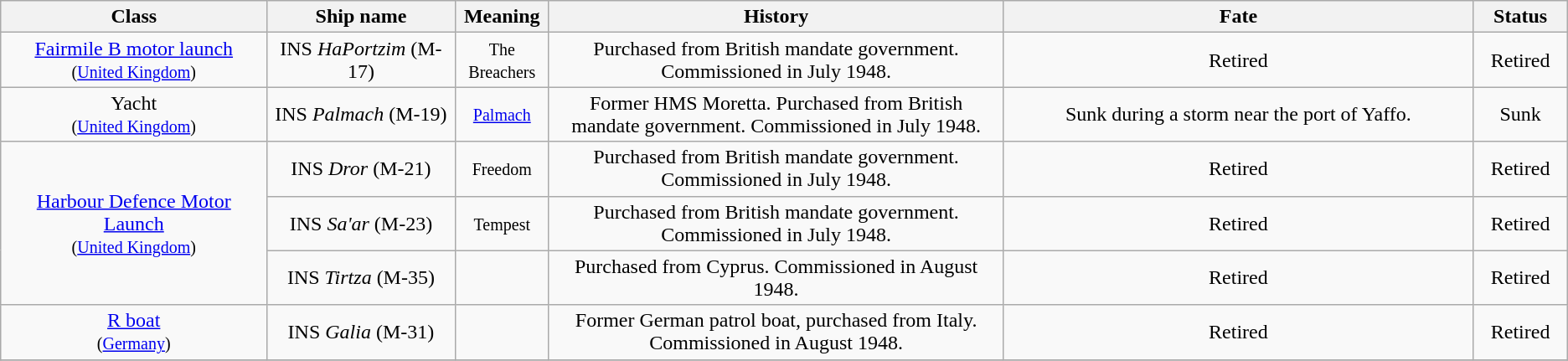<table class="wikitable">
<tr>
<th width="17%">Class</th>
<th width="12%">Ship name</th>
<th width="6%">Meaning</th>
<th width="29%">History</th>
<th width="30%">Fate</th>
<th width="6%">Status</th>
</tr>
<tr align=center>
<td><a href='#'>Fairmile B motor launch</a><br><small>(<a href='#'>United Kingdom</a>)</small></td>
<td>INS <em>HaPortzim</em> (M-17)</td>
<td><small>The Breachers</small></td>
<td>Purchased from British mandate government. Commissioned in July 1948.</td>
<td>Retired</td>
<td>Retired</td>
</tr>
<tr align=center>
<td>Yacht<br><small>(<a href='#'>United Kingdom</a>)</small></td>
<td>INS <em>Palmach</em> (M-19)</td>
<td><small><a href='#'>Palmach</a></small></td>
<td>Former HMS Moretta. Purchased from British mandate government. Commissioned in July 1948.</td>
<td>Sunk during a storm near the port of Yaffo.</td>
<td>Sunk</td>
</tr>
<tr align=center>
<td rowspan=3><a href='#'>Harbour Defence Motor Launch</a><br><small>(<a href='#'>United Kingdom</a>)</small></td>
<td>INS <em>Dror</em> (M-21)</td>
<td><small>Freedom</small></td>
<td>Purchased from British mandate government. Commissioned in July 1948.</td>
<td>Retired</td>
<td>Retired</td>
</tr>
<tr align=center>
<td>INS <em>Sa'ar</em> (M-23)</td>
<td><small>Tempest</small></td>
<td>Purchased from British mandate government. Commissioned in July 1948.</td>
<td>Retired</td>
<td>Retired</td>
</tr>
<tr align=center>
<td>INS <em>Tirtza</em> (M-35)</td>
<td></td>
<td>Purchased from Cyprus. Commissioned in August 1948.</td>
<td>Retired</td>
<td>Retired</td>
</tr>
<tr align=center>
<td><a href='#'>R boat</a><br><small>(<a href='#'>Germany</a>)</small></td>
<td>INS <em>Galia</em> (M-31)</td>
<td></td>
<td>Former German patrol boat, purchased from Italy. Commissioned in August 1948.</td>
<td>Retired</td>
<td>Retired</td>
</tr>
<tr align=center>
</tr>
</table>
